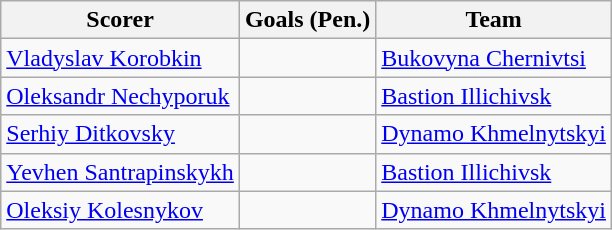<table class="wikitable">
<tr>
<th>Scorer</th>
<th>Goals (Pen.)</th>
<th>Team</th>
</tr>
<tr>
<td> <a href='#'>Vladyslav Korobkin</a></td>
<td></td>
<td><a href='#'>Bukovyna Chernivtsi</a></td>
</tr>
<tr>
<td> <a href='#'>Oleksandr Nechyporuk</a></td>
<td></td>
<td><a href='#'>Bastion Illichivsk</a></td>
</tr>
<tr>
<td> <a href='#'>Serhiy Ditkovsky</a></td>
<td></td>
<td><a href='#'>Dynamo Khmelnytskyi</a></td>
</tr>
<tr>
<td> <a href='#'>Yevhen Santrapinskykh</a></td>
<td></td>
<td><a href='#'>Bastion Illichivsk</a></td>
</tr>
<tr>
<td> <a href='#'>Oleksiy Kolesnykov</a></td>
<td></td>
<td><a href='#'>Dynamo Khmelnytskyi</a></td>
</tr>
</table>
